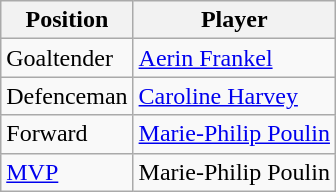<table class="wikitable">
<tr>
<th>Position</th>
<th>Player</th>
</tr>
<tr>
<td>Goaltender</td>
<td> <a href='#'>Aerin Frankel</a></td>
</tr>
<tr>
<td>Defenceman</td>
<td> <a href='#'>Caroline Harvey</a></td>
</tr>
<tr>
<td>Forward</td>
<td> <a href='#'>Marie-Philip Poulin</a></td>
</tr>
<tr>
<td><a href='#'>MVP</a></td>
<td> Marie-Philip Poulin</td>
</tr>
</table>
